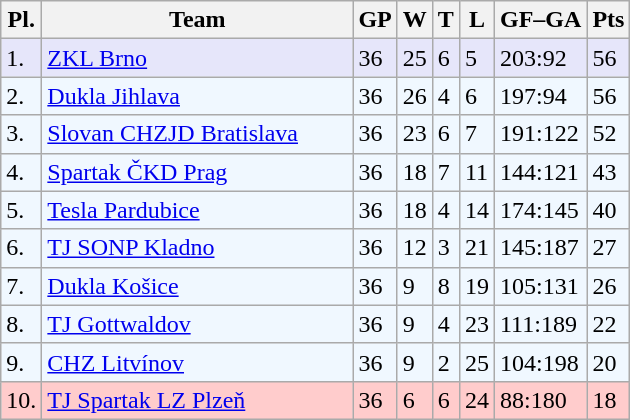<table class="wikitable">
<tr>
<th>Pl.</th>
<th width="200">Team</th>
<th>GP</th>
<th>W</th>
<th>T</th>
<th>L</th>
<th>GF–GA</th>
<th>Pts</th>
</tr>
<tr bgcolor="#e6e6fa">
<td>1.</td>
<td><a href='#'>ZKL Brno</a></td>
<td>36</td>
<td>25</td>
<td>6</td>
<td>5</td>
<td>203:92</td>
<td>56</td>
</tr>
<tr bgcolor="#f0f8ff">
<td>2.</td>
<td><a href='#'>Dukla Jihlava</a></td>
<td>36</td>
<td>26</td>
<td>4</td>
<td>6</td>
<td>197:94</td>
<td>56</td>
</tr>
<tr bgcolor="#f0f8ff">
<td>3.</td>
<td><a href='#'>Slovan CHZJD Bratislava</a></td>
<td>36</td>
<td>23</td>
<td>6</td>
<td>7</td>
<td>191:122</td>
<td>52</td>
</tr>
<tr bgcolor="#f0f8ff">
<td>4.</td>
<td><a href='#'>Spartak ČKD Prag</a></td>
<td>36</td>
<td>18</td>
<td>7</td>
<td>11</td>
<td>144:121</td>
<td>43</td>
</tr>
<tr bgcolor="#f0f8ff">
<td>5.</td>
<td><a href='#'>Tesla Pardubice</a></td>
<td>36</td>
<td>18</td>
<td>4</td>
<td>14</td>
<td>174:145</td>
<td>40</td>
</tr>
<tr bgcolor="#f0f8ff">
<td>6.</td>
<td><a href='#'>TJ SONP Kladno</a></td>
<td>36</td>
<td>12</td>
<td>3</td>
<td>21</td>
<td>145:187</td>
<td>27</td>
</tr>
<tr bgcolor="#f0f8ff">
<td>7.</td>
<td><a href='#'>Dukla Košice</a></td>
<td>36</td>
<td>9</td>
<td>8</td>
<td>19</td>
<td>105:131</td>
<td>26</td>
</tr>
<tr bgcolor="#f0f8ff">
<td>8.</td>
<td><a href='#'>TJ Gottwaldov</a></td>
<td>36</td>
<td>9</td>
<td>4</td>
<td>23</td>
<td>111:189</td>
<td>22</td>
</tr>
<tr bgcolor="#f0f8ff">
<td>9.</td>
<td><a href='#'>CHZ Litvínov</a></td>
<td>36</td>
<td>9</td>
<td>2</td>
<td>25</td>
<td>104:198</td>
<td>20</td>
</tr>
<tr bgcolor="#ffcccc">
<td>10.</td>
<td><a href='#'>TJ Spartak LZ Plzeň</a></td>
<td>36</td>
<td>6</td>
<td>6</td>
<td>24</td>
<td>88:180</td>
<td>18</td>
</tr>
</table>
